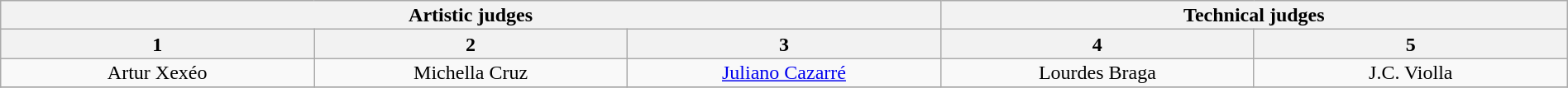<table class="wikitable" style="font-size:100%; line-height:16px; text-align:center" width="100%">
<tr>
<th colspan=3>Artistic judges</th>
<th colspan=2>Technical judges</th>
</tr>
<tr>
<th width="20%">1</th>
<th width="20%">2</th>
<th width="20%">3</th>
<th width="20%">4</th>
<th width="20%">5</th>
</tr>
<tr>
<td>Artur Xexéo</td>
<td>Michella Cruz</td>
<td><a href='#'>Juliano Cazarré</a></td>
<td>Lourdes Braga</td>
<td>J.C. Violla</td>
</tr>
<tr>
</tr>
</table>
